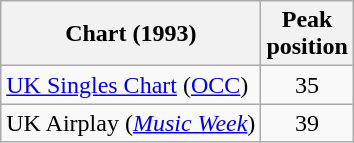<table class="wikitable">
<tr>
<th align="left">Chart (1993)</th>
<th align="left">Peak<br>position</th>
</tr>
<tr>
<td><a href='#'>UK Singles Chart</a> (<a href='#'>OCC</a>)</td>
<td align="center">35</td>
</tr>
<tr>
<td>UK Airplay (<em><a href='#'>Music Week</a></em>)</td>
<td align="center">39</td>
</tr>
</table>
